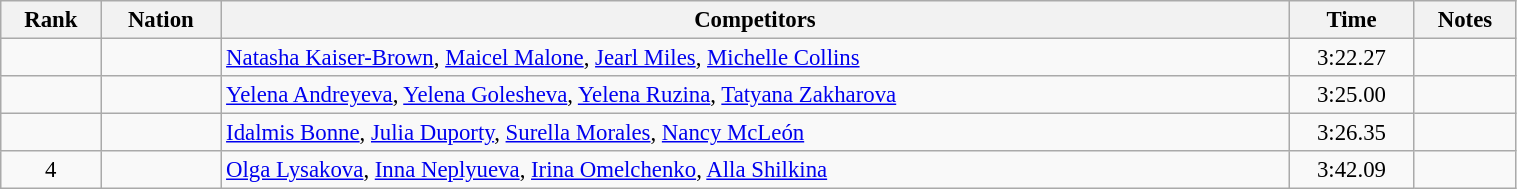<table class="wikitable sortable" width=80% style="text-align:center; font-size:95%">
<tr>
<th>Rank</th>
<th>Nation</th>
<th>Competitors</th>
<th>Time</th>
<th>Notes</th>
</tr>
<tr>
<td></td>
<td align=left></td>
<td align=left><a href='#'>Natasha Kaiser-Brown</a>, <a href='#'>Maicel Malone</a>, <a href='#'>Jearl Miles</a>, <a href='#'>Michelle Collins</a></td>
<td>3:22.27</td>
<td></td>
</tr>
<tr>
<td></td>
<td align=left></td>
<td align=left><a href='#'>Yelena Andreyeva</a>, <a href='#'>Yelena Golesheva</a>, <a href='#'>Yelena Ruzina</a>, <a href='#'>Tatyana Zakharova</a></td>
<td>3:25.00</td>
<td></td>
</tr>
<tr>
<td></td>
<td align=left></td>
<td align=left><a href='#'>Idalmis Bonne</a>, <a href='#'>Julia Duporty</a>, <a href='#'>Surella Morales</a>, <a href='#'>Nancy McLeón</a></td>
<td>3:26.35</td>
<td></td>
</tr>
<tr>
<td>4</td>
<td align=left></td>
<td align=left><a href='#'>Olga Lysakova</a>, <a href='#'>Inna Neplyueva</a>, <a href='#'>Irina Omelchenko</a>, <a href='#'>Alla Shilkina</a></td>
<td>3:42.09</td>
<td></td>
</tr>
</table>
